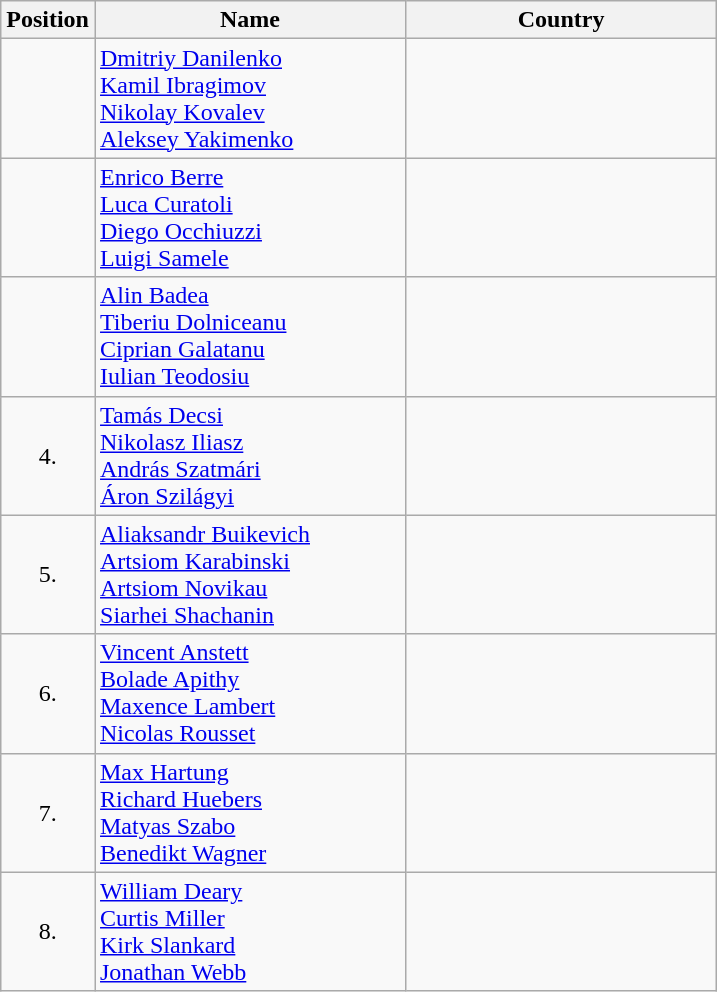<table class="wikitable">
<tr>
<th width="20">Position</th>
<th width="200">Name</th>
<th width="200">Country</th>
</tr>
<tr>
<td align="center"></td>
<td><a href='#'>Dmitriy Danilenko</a><br><a href='#'>Kamil Ibragimov</a><br><a href='#'>Nikolay Kovalev</a><br><a href='#'>Aleksey Yakimenko</a></td>
<td></td>
</tr>
<tr>
<td align="center"></td>
<td><a href='#'>Enrico Berre</a><br><a href='#'>Luca Curatoli</a><br><a href='#'>Diego Occhiuzzi</a><br><a href='#'>Luigi Samele</a></td>
<td></td>
</tr>
<tr>
<td align="center"></td>
<td><a href='#'>Alin Badea</a><br><a href='#'>Tiberiu Dolniceanu</a><br><a href='#'>Ciprian Galatanu</a><br><a href='#'>Iulian Teodosiu</a></td>
<td></td>
</tr>
<tr>
<td align="center">4.</td>
<td><a href='#'>Tamás Decsi</a><br><a href='#'>Nikolasz Iliasz</a><br><a href='#'>András Szatmári</a><br><a href='#'>Áron Szilágyi</a></td>
<td></td>
</tr>
<tr>
<td align="center">5.</td>
<td><a href='#'>Aliaksandr Buikevich</a><br><a href='#'>Artsiom Karabinski</a><br><a href='#'>Artsiom Novikau</a><br><a href='#'>Siarhei Shachanin</a></td>
<td></td>
</tr>
<tr>
<td align="center">6.</td>
<td><a href='#'>Vincent Anstett</a><br><a href='#'>Bolade Apithy</a><br><a href='#'>Maxence Lambert</a><br><a href='#'>Nicolas Rousset</a></td>
<td></td>
</tr>
<tr>
<td align="center">7.</td>
<td><a href='#'>Max Hartung</a><br><a href='#'>Richard Huebers</a><br><a href='#'>Matyas Szabo</a><br><a href='#'>Benedikt Wagner</a></td>
<td></td>
</tr>
<tr>
<td align="center">8.</td>
<td><a href='#'>William Deary</a><br><a href='#'>Curtis Miller</a><br><a href='#'>Kirk Slankard</a><br><a href='#'>Jonathan Webb</a></td>
<td></td>
</tr>
</table>
